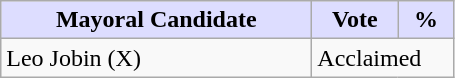<table class="wikitable">
<tr>
<th style="background:#ddf; width:200px;">Mayoral Candidate</th>
<th style="background:#ddf; width:50px;">Vote</th>
<th style="background:#ddf; width:30px;">%</th>
</tr>
<tr>
<td>Leo Jobin (X)</td>
<td colspan="2">Acclaimed</td>
</tr>
</table>
